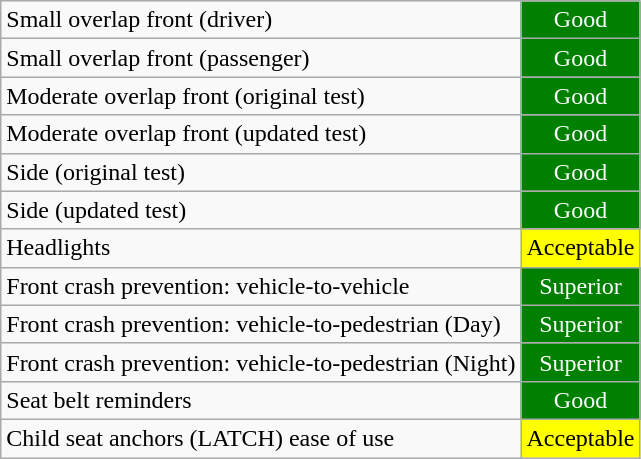<table class="wikitable">
<tr>
<td>Small overlap front (driver)</td>
<td colspan="1" style="text-align:center;color:white;background:green">Good</td>
</tr>
<tr>
<td>Small overlap front (passenger)</td>
<td colspan="1" style="text-align:center;color:white;background:green">Good</td>
</tr>
<tr>
<td>Moderate overlap front (original test)</td>
<td colspan="1" style="text-align:center;color:white;background:green">Good</td>
</tr>
<tr>
<td>Moderate overlap front (updated test)</td>
<td colspan="1" style="text-align:center;color:white;background:green">Good</td>
</tr>
<tr>
<td>Side (original test)</td>
<td colspan="1" style="text-align:center;color:white;background:green">Good</td>
</tr>
<tr>
<td>Side (updated test)</td>
<td colspan="1" style="text-align:center;color:white;background:green">Good</td>
</tr>
<tr>
<td>Headlights</td>
<td colspan="1" style="text-align:center;color:black;background:yellow">Acceptable</td>
</tr>
<tr>
<td>Front crash prevention: vehicle-to-vehicle</td>
<td colspan="1" style="text-align:center;color:white;background:green">Superior</td>
</tr>
<tr>
<td>Front crash prevention: vehicle-to-pedestrian (Day)</td>
<td colspan="1" style="text-align:center;color:white;background:green">Superior</td>
</tr>
<tr>
<td>Front crash prevention: vehicle-to-pedestrian (Night)</td>
<td colspan="1" style="text-align:center;color:white;background:green">Superior</td>
</tr>
<tr>
<td>Seat belt reminders</td>
<td colspan="1" style="text-align:center;color:white;background:green">Good</td>
</tr>
<tr>
<td>Child seat anchors (LATCH) ease of use</td>
<td colspan="1" style="text-align:center;color:black;background:yellow">Acceptable</td>
</tr>
</table>
